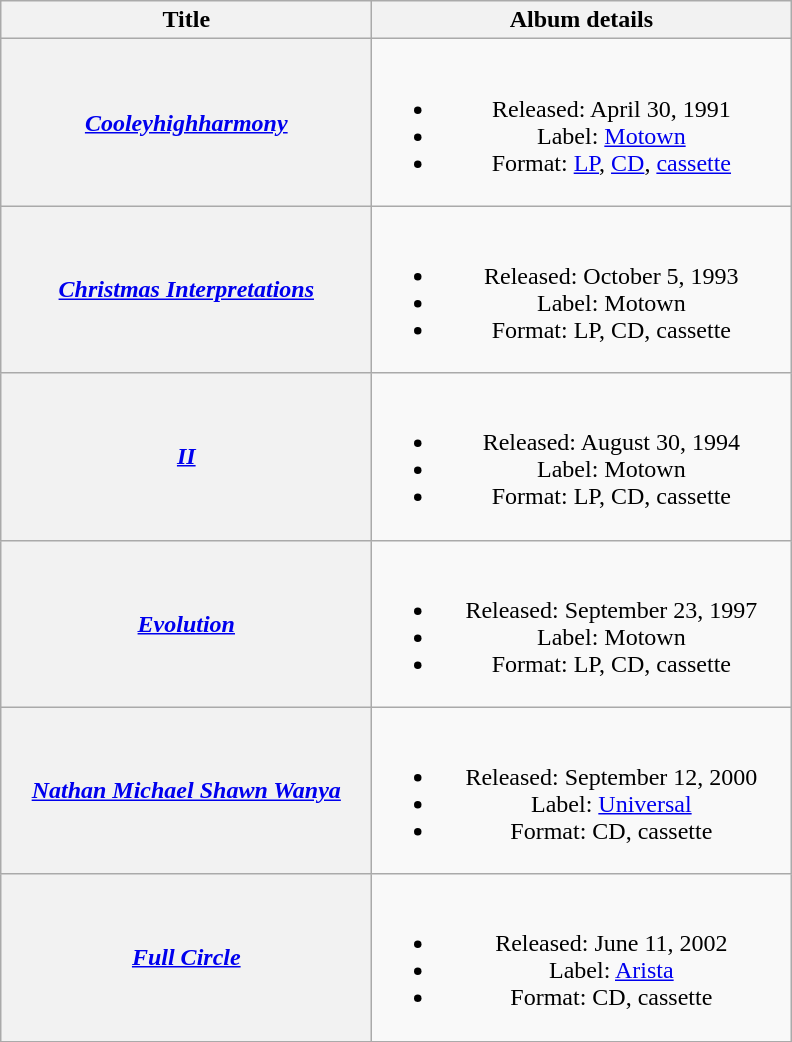<table class="wikitable plainrowheaders" border="1" style="text-align:center;">
<tr>
<th scope="col" style="width:15em;">Title</th>
<th scope="col" style="width:17em;">Album details</th>
</tr>
<tr>
<th scope="row"><em><a href='#'>Cooleyhighharmony</a></em></th>
<td><br><ul><li>Released: April 30, 1991</li><li>Label: <a href='#'>Motown</a></li><li>Format: <a href='#'>LP</a>, <a href='#'>CD</a>, <a href='#'>cassette</a></li></ul></td>
</tr>
<tr>
<th scope="row"><em><a href='#'>Christmas Interpretations</a></em></th>
<td><br><ul><li>Released: October 5, 1993</li><li>Label: Motown</li><li>Format: LP, CD, cassette</li></ul></td>
</tr>
<tr>
<th scope="row"><em><a href='#'>II</a></em></th>
<td><br><ul><li>Released: August 30, 1994</li><li>Label: Motown</li><li>Format: LP, CD, cassette</li></ul></td>
</tr>
<tr>
<th scope="row"><em><a href='#'>Evolution</a></em></th>
<td><br><ul><li>Released: September 23, 1997</li><li>Label: Motown</li><li>Format: LP, CD, cassette</li></ul></td>
</tr>
<tr>
<th scope="row"><em><a href='#'>Nathan Michael Shawn Wanya</a></em></th>
<td><br><ul><li>Released: September 12, 2000</li><li>Label: <a href='#'>Universal</a></li><li>Format: CD, cassette</li></ul></td>
</tr>
<tr>
<th scope="row"><em><a href='#'>Full Circle</a></em></th>
<td><br><ul><li>Released: June 11, 2002</li><li>Label: <a href='#'>Arista</a></li><li>Format: CD, cassette</li></ul></td>
</tr>
</table>
